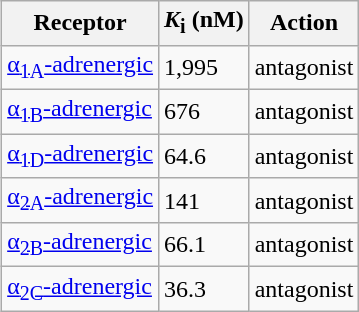<table class="wikitable sortable" style="float: left; margin-left: 2%">
<tr>
<th>Receptor</th>
<th><em>K</em><sub>i</sub> (nM)</th>
<th>Action</th>
</tr>
<tr>
<td><a href='#'>α<sub>1A</sub>-adrenergic</a></td>
<td>1,995</td>
<td>antagonist</td>
</tr>
<tr>
<td><a href='#'>α<sub>1B</sub>-adrenergic</a></td>
<td>676</td>
<td>antagonist</td>
</tr>
<tr>
<td><a href='#'>α<sub>1D</sub>-adrenergic</a></td>
<td>64.6</td>
<td>antagonist</td>
</tr>
<tr>
<td><a href='#'>α<sub>2A</sub>-adrenergic</a></td>
<td>141</td>
<td>antagonist</td>
</tr>
<tr>
<td><a href='#'>α<sub>2B</sub>-adrenergic</a></td>
<td>66.1</td>
<td>antagonist</td>
</tr>
<tr>
<td><a href='#'>α<sub>2C</sub>-adrenergic</a></td>
<td>36.3</td>
<td>antagonist</td>
</tr>
</table>
